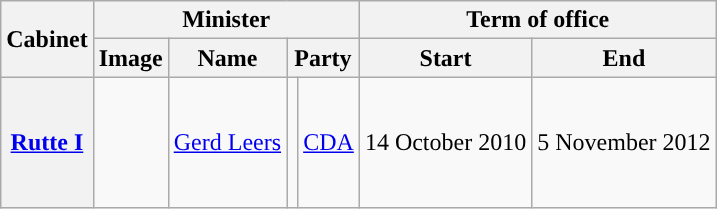<table class="wikitable plainrowheaders">
<tr>
<th rowspan="2">Cabinet</th>
<th colspan="4">Minister</th>
<th colspan="2">Term of office</th>
</tr>
<tr>
<th width="1px">Image</th>
<th>Name</th>
<th colspan="2">Party</th>
<th>Start</th>
<th>End</th>
</tr>
<tr>
<th scope="row"><a href='#'>Rutte I</a></th>
<td height="80px"></td>
<td><a href='#'>Gerd Leers</a></td>
<td style="background:"></td>
<td style="text-align:center"><a href='#'>CDA</a></td>
<td style="text-align:center">14 October 2010</td>
<td style="text-align:center">5 November 2012</td>
</tr>
</table>
